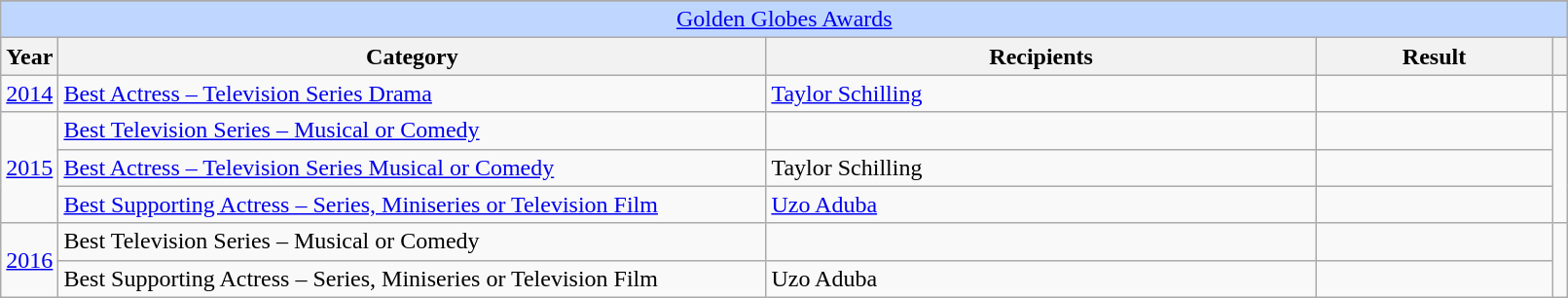<table class="wikitable plainrowheaders" style="font-size: 100%; width:85%">
<tr>
</tr>
<tr ---- bgcolor="#bfd7ff">
<td colspan=6 align=center><a href='#'>Golden Globes Awards</a></td>
</tr>
<tr ---- bgcolor="#ebf5ff">
<th scope="col" style="width:2%;">Year</th>
<th scope="col" style="width:45%;">Category</th>
<th scope="col" style="width:35%;">Recipients</th>
<th scope="col" style="width:15%;">Result</th>
<th scope="col" class="unsortable" style="width:1%;"></th>
</tr>
<tr>
<td style="text-align:center;"><a href='#'>2014</a></td>
<td><a href='#'>Best Actress – Television Series Drama</a></td>
<td><a href='#'>Taylor Schilling</a></td>
<td></td>
<td style="text-align:center;"></td>
</tr>
<tr>
<td rowspan=3 style="text-align:center;"><a href='#'>2015</a></td>
<td><a href='#'>Best Television Series – Musical or Comedy</a></td>
<td></td>
<td></td>
<td rowspan=3 style="text-align:center;"></td>
</tr>
<tr>
<td><a href='#'>Best Actress – Television Series Musical or Comedy</a></td>
<td>Taylor Schilling</td>
<td></td>
</tr>
<tr>
<td><a href='#'>Best Supporting Actress – Series, Miniseries or Television Film</a></td>
<td><a href='#'>Uzo Aduba</a></td>
<td></td>
</tr>
<tr>
<td rowspan=2 style="text-align:center;"><a href='#'>2016</a></td>
<td>Best Television Series – Musical or Comedy</td>
<td></td>
<td></td>
<td rowspan=2 style="text-align:center;"></td>
</tr>
<tr>
<td>Best Supporting Actress – Series, Miniseries or Television Film</td>
<td>Uzo Aduba</td>
<td></td>
</tr>
</table>
